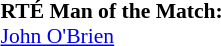<table width=100% style="font-size: 90%">
<tr>
<td><br><strong>RTÉ Man of the Match:</strong>
<br> <a href='#'>John O'Brien</a></td>
</tr>
</table>
